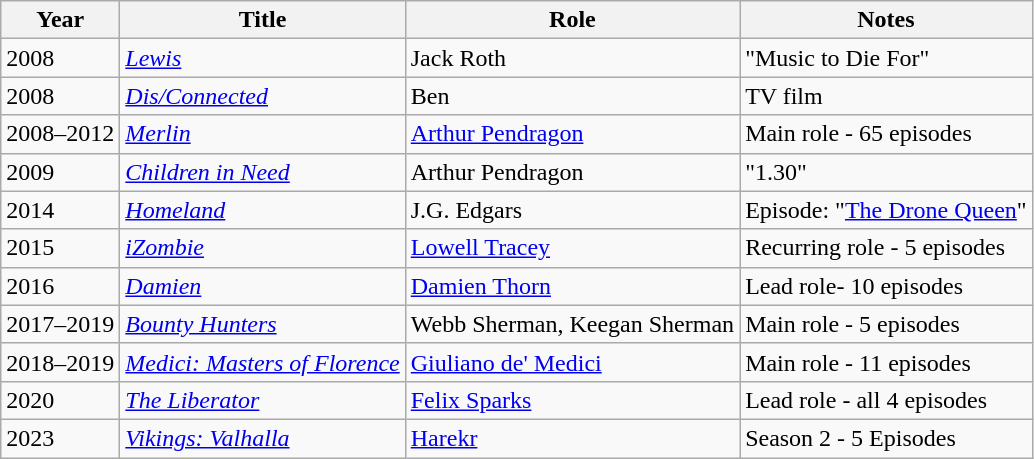<table class="wikitable sortable">
<tr>
<th>Year</th>
<th>Title</th>
<th>Role</th>
<th class="unsortable">Notes</th>
</tr>
<tr>
<td>2008</td>
<td><em><a href='#'>Lewis</a></em></td>
<td>Jack Roth</td>
<td>"Music to Die For"</td>
</tr>
<tr>
<td>2008</td>
<td><em><a href='#'>Dis/Connected</a></em></td>
<td>Ben</td>
<td>TV film </td>
</tr>
<tr>
<td>2008–2012</td>
<td><em><a href='#'>Merlin</a></em></td>
<td><a href='#'>Arthur Pendragon</a></td>
<td>Main role - 65 episodes </td>
</tr>
<tr>
<td>2009</td>
<td><em><a href='#'>Children in Need</a></em></td>
<td>Arthur Pendragon</td>
<td>"1.30"</td>
</tr>
<tr>
<td>2014</td>
<td><em><a href='#'>Homeland</a></em></td>
<td>J.G. Edgars</td>
<td>Episode: "<a href='#'>The Drone Queen</a>"</td>
</tr>
<tr>
<td>2015</td>
<td><em><a href='#'>iZombie</a></em></td>
<td><a href='#'>Lowell Tracey</a></td>
<td>Recurring role - 5 episodes </td>
</tr>
<tr>
<td>2016</td>
<td><em><a href='#'>Damien</a></em></td>
<td><a href='#'>Damien Thorn</a></td>
<td>Lead role- 10 episodes </td>
</tr>
<tr>
<td>2017–2019</td>
<td><em><a href='#'>Bounty Hunters</a></em></td>
<td>Webb Sherman, Keegan Sherman</td>
<td>Main role - 5 episodes</td>
</tr>
<tr>
<td>2018–2019</td>
<td><em><a href='#'>Medici: Masters of Florence</a></em></td>
<td><a href='#'>Giuliano de' Medici</a></td>
<td>Main role - 11 episodes </td>
</tr>
<tr>
<td>2020</td>
<td><em><a href='#'>The Liberator</a></em></td>
<td><a href='#'>Felix Sparks</a></td>
<td>Lead role - all 4 episodes </td>
</tr>
<tr>
<td>2023</td>
<td><em><a href='#'>Vikings: Valhalla</a></em></td>
<td><a href='#'>Harekr</a></td>
<td>Season 2 - 5 Episodes </td>
</tr>
</table>
